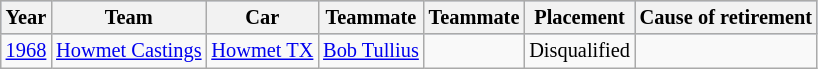<table class="wikitable" style="font-size:85%;">
<tr bgcolor="#ABBBDD">
<th>Year</th>
<th>Team</th>
<th>Car</th>
<th>Teammate</th>
<th>Teammate</th>
<th>Placement</th>
<th>Cause of retirement</th>
</tr>
<tr>
<td><a href='#'>1968</a></td>
<td> <a href='#'>Howmet Castings</a></td>
<td><a href='#'>Howmet TX</a></td>
<td> <a href='#'>Bob Tullius</a></td>
<td></td>
<td>Disqualified</td>
<td></td>
</tr>
</table>
